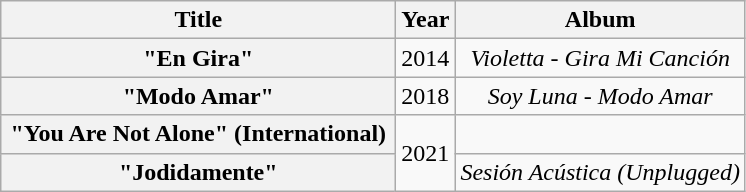<table class="wikitable plainrowheaders" style="text-align:center;">
<tr>
<th scope="col" style="width:16em;">Title</th>
<th scope="col">Year</th>
<th scope="col">Album</th>
</tr>
<tr>
<th scope="row">"En Gira"<br></th>
<td>2014</td>
<td><em>Violetta - Gira Mi Canción</em></td>
</tr>
<tr>
<th scope="row">"Modo Amar"<br></th>
<td>2018</td>
<td><em>Soy Luna - Modo Amar</em></td>
</tr>
<tr>
<th scope="row">"You Are Not Alone" (International)<br></th>
<td rowspan="2">2021</td>
<td></td>
</tr>
<tr>
<th scope="row">"Jodidamente"<br></th>
<td><em>Sesión Acústica (Unplugged)</em></td>
</tr>
</table>
